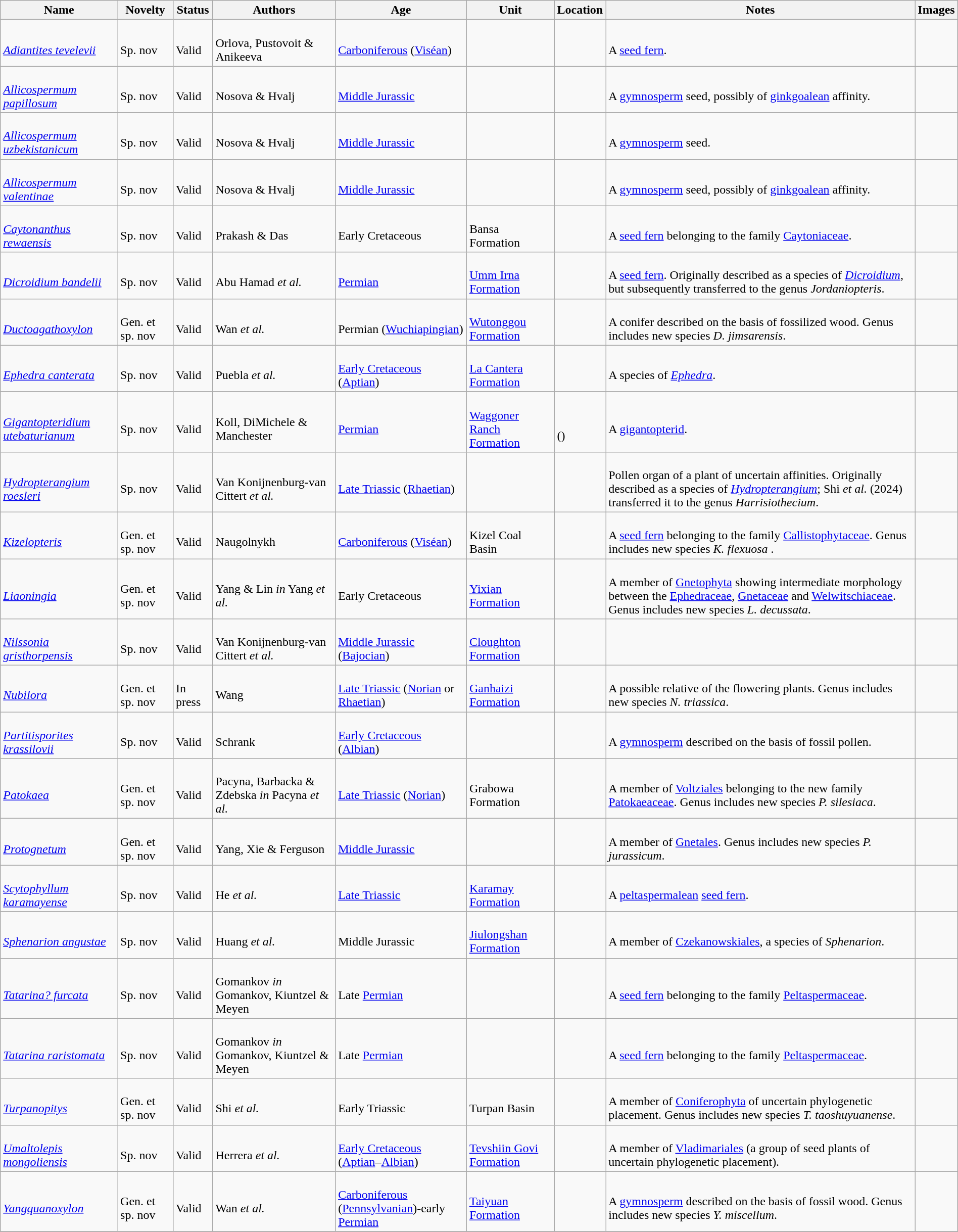<table class="wikitable sortable" align="center" width="100%">
<tr>
<th>Name</th>
<th>Novelty</th>
<th>Status</th>
<th>Authors</th>
<th>Age</th>
<th>Unit</th>
<th>Location</th>
<th>Notes</th>
<th>Images</th>
</tr>
<tr>
<td><br><em><a href='#'>Adiantites tevelevii</a></em></td>
<td><br>Sp. nov</td>
<td><br>Valid</td>
<td><br>Orlova, Pustovoit & Anikeeva</td>
<td><br><a href='#'>Carboniferous</a> (<a href='#'>Viséan</a>)</td>
<td></td>
<td><br></td>
<td><br>A <a href='#'>seed fern</a>.</td>
<td></td>
</tr>
<tr>
<td><br><em><a href='#'>Allicospermum papillosum</a></em></td>
<td><br>Sp. nov</td>
<td><br>Valid</td>
<td><br>Nosova & Hvalj</td>
<td><br><a href='#'>Middle Jurassic</a></td>
<td></td>
<td><br></td>
<td><br>A <a href='#'>gymnosperm</a> seed, possibly of <a href='#'>ginkgoalean</a> affinity.</td>
<td></td>
</tr>
<tr>
<td><br><em><a href='#'>Allicospermum uzbekistanicum</a></em></td>
<td><br>Sp. nov</td>
<td><br>Valid</td>
<td><br>Nosova & Hvalj</td>
<td><br><a href='#'>Middle Jurassic</a></td>
<td></td>
<td><br></td>
<td><br>A <a href='#'>gymnosperm</a> seed.</td>
<td></td>
</tr>
<tr>
<td><br><em><a href='#'>Allicospermum valentinae</a></em></td>
<td><br>Sp. nov</td>
<td><br>Valid</td>
<td><br>Nosova & Hvalj</td>
<td><br><a href='#'>Middle Jurassic</a></td>
<td></td>
<td><br></td>
<td><br>A <a href='#'>gymnosperm</a> seed, possibly of <a href='#'>ginkgoalean</a> affinity.</td>
<td></td>
</tr>
<tr>
<td><br><em><a href='#'>Caytonanthus rewaensis</a></em></td>
<td><br>Sp. nov</td>
<td><br>Valid</td>
<td><br>Prakash & Das</td>
<td><br>Early Cretaceous</td>
<td><br>Bansa Formation</td>
<td><br></td>
<td><br>A <a href='#'>seed fern</a> belonging to the family <a href='#'>Caytoniaceae</a>.</td>
<td></td>
</tr>
<tr>
<td><br><em><a href='#'>Dicroidium bandelii</a></em></td>
<td><br>Sp. nov</td>
<td><br>Valid</td>
<td><br>Abu Hamad <em>et al.</em></td>
<td><br><a href='#'>Permian</a></td>
<td><br><a href='#'>Umm Irna Formation</a></td>
<td><br></td>
<td><br>A <a href='#'>seed fern</a>. Originally described as a species of <em><a href='#'>Dicroidium</a></em>, but subsequently transferred to the genus <em>Jordaniopteris</em>.</td>
<td></td>
</tr>
<tr>
<td><br><em><a href='#'>Ductoagathoxylon</a></em></td>
<td><br>Gen. et sp. nov</td>
<td><br>Valid</td>
<td><br>Wan <em>et al.</em></td>
<td><br>Permian (<a href='#'>Wuchiapingian</a>)</td>
<td><br><a href='#'>Wutonggou Formation</a></td>
<td><br></td>
<td><br>A conifer described on the basis of fossilized wood. Genus includes new species <em>D. jimsarensis</em>.</td>
<td></td>
</tr>
<tr>
<td><br><em><a href='#'>Ephedra canterata</a></em></td>
<td><br>Sp. nov</td>
<td><br>Valid</td>
<td><br>Puebla <em>et al.</em></td>
<td><br><a href='#'>Early Cretaceous</a> (<a href='#'>Aptian</a>)</td>
<td><br><a href='#'>La Cantera Formation</a></td>
<td><br></td>
<td><br>A species of <em><a href='#'>Ephedra</a></em>.</td>
<td></td>
</tr>
<tr>
<td><br><em><a href='#'>Gigantopteridium utebaturianum</a></em></td>
<td><br>Sp. nov</td>
<td><br>Valid</td>
<td><br>Koll, DiMichele & Manchester</td>
<td><br><a href='#'>Permian</a></td>
<td><br><a href='#'>Waggoner Ranch Formation</a></td>
<td><br><br>()</td>
<td><br>A <a href='#'>gigantopterid</a>.</td>
<td></td>
</tr>
<tr>
<td><br><em><a href='#'>Hydropterangium roesleri</a></em></td>
<td><br>Sp. nov</td>
<td><br>Valid</td>
<td><br>Van Konijnenburg-van Cittert <em>et al.</em></td>
<td><br><a href='#'>Late Triassic</a> (<a href='#'>Rhaetian</a>)</td>
<td></td>
<td><br></td>
<td><br>Pollen organ of a plant of uncertain affinities. Originally described as a species of <em><a href='#'>Hydropterangium</a></em>; Shi <em>et al.</em> (2024) transferred it to the genus <em>Harrisiothecium</em>.</td>
<td></td>
</tr>
<tr>
<td><br><em><a href='#'>Kizelopteris</a></em></td>
<td><br>Gen. et sp. nov</td>
<td><br>Valid</td>
<td><br>Naugolnykh</td>
<td><br><a href='#'>Carboniferous</a> (<a href='#'>Viséan</a>)</td>
<td><br>Kizel Coal Basin</td>
<td><br></td>
<td><br>A <a href='#'>seed fern</a> belonging to the family <a href='#'>Callistophytaceae</a>. Genus includes new species <em>K. flexuosa </em>.</td>
<td></td>
</tr>
<tr>
<td><br><em><a href='#'>Liaoningia</a></em></td>
<td><br>Gen. et sp. nov</td>
<td><br>Valid</td>
<td><br>Yang & Lin <em>in</em> Yang <em>et al.</em></td>
<td><br>Early Cretaceous</td>
<td><br><a href='#'>Yixian Formation</a></td>
<td><br></td>
<td><br>A member of <a href='#'>Gnetophyta</a> showing intermediate morphology between the <a href='#'>Ephedraceae</a>, <a href='#'>Gnetaceae</a> and <a href='#'>Welwitschiaceae</a>. Genus includes new species <em>L. decussata</em>.</td>
<td></td>
</tr>
<tr>
<td><br><em><a href='#'>Nilssonia gristhorpensis</a></em></td>
<td><br>Sp. nov</td>
<td><br>Valid</td>
<td><br>Van Konijnenburg-van Cittert <em>et al.</em></td>
<td><br><a href='#'>Middle Jurassic</a> (<a href='#'>Bajocian</a>)</td>
<td><br><a href='#'>Cloughton Formation</a></td>
<td><br></td>
<td></td>
<td></td>
</tr>
<tr>
<td><br><em><a href='#'>Nubilora</a></em></td>
<td><br>Gen. et sp. nov</td>
<td><br>In press</td>
<td><br>Wang</td>
<td><br><a href='#'>Late Triassic</a> (<a href='#'>Norian</a> or <a href='#'>Rhaetian</a>)</td>
<td><br><a href='#'>Ganhaizi Formation</a></td>
<td><br></td>
<td><br>A possible relative of the flowering plants. Genus includes new species <em>N. triassica</em>.</td>
<td></td>
</tr>
<tr>
<td><br><em><a href='#'>Partitisporites krassilovii</a></em></td>
<td><br>Sp. nov</td>
<td><br>Valid</td>
<td><br>Schrank</td>
<td><br><a href='#'>Early Cretaceous</a> (<a href='#'>Albian</a>)</td>
<td></td>
<td><br></td>
<td><br>A <a href='#'>gymnosperm</a> described on the basis of fossil pollen.</td>
<td></td>
</tr>
<tr>
<td><br><em><a href='#'>Patokaea</a></em></td>
<td><br>Gen. et sp. nov</td>
<td><br>Valid</td>
<td><br>Pacyna, Barbacka & Zdebska <em>in</em> Pacyna <em>et al.</em></td>
<td><br><a href='#'>Late Triassic</a> (<a href='#'>Norian</a>)</td>
<td><br>Grabowa Formation</td>
<td><br></td>
<td><br>A member of <a href='#'>Voltziales</a> belonging to the new family <a href='#'>Patokaeaceae</a>. Genus includes new species <em>P. silesiaca</em>.</td>
<td></td>
</tr>
<tr>
<td><br><em><a href='#'>Protognetum</a></em></td>
<td><br>Gen. et sp. nov</td>
<td><br>Valid</td>
<td><br>Yang, Xie & Ferguson</td>
<td><br><a href='#'>Middle Jurassic</a></td>
<td></td>
<td><br></td>
<td><br>A member of <a href='#'>Gnetales</a>. Genus includes new species <em>P. jurassicum</em>.</td>
<td></td>
</tr>
<tr>
<td><br><em><a href='#'>Scytophyllum karamayense</a></em></td>
<td><br>Sp. nov</td>
<td><br>Valid</td>
<td><br>He <em>et al.</em></td>
<td><br><a href='#'>Late Triassic</a></td>
<td><br><a href='#'>Karamay Formation</a></td>
<td><br></td>
<td><br>A <a href='#'>peltaspermalean</a> <a href='#'>seed fern</a>.</td>
<td></td>
</tr>
<tr>
<td><br><em><a href='#'>Sphenarion angustae</a></em></td>
<td><br>Sp. nov</td>
<td><br>Valid</td>
<td><br>Huang <em>et al.</em></td>
<td><br>Middle Jurassic</td>
<td><br><a href='#'>Jiulongshan Formation</a></td>
<td><br></td>
<td><br>A member of <a href='#'>Czekanowskiales</a>, a species of <em>Sphenarion</em>.</td>
<td></td>
</tr>
<tr>
<td><br><em><a href='#'>Tatarina? furcata</a></em></td>
<td><br>Sp. nov</td>
<td><br>Valid</td>
<td><br>Gomankov <em>in</em> Gomankov, Kiuntzel & Meyen</td>
<td><br>Late <a href='#'>Permian</a></td>
<td></td>
<td><br></td>
<td><br>A <a href='#'>seed fern</a> belonging to the family <a href='#'>Peltaspermaceae</a>.</td>
<td></td>
</tr>
<tr>
<td><br><em><a href='#'>Tatarina raristomata</a></em></td>
<td><br>Sp. nov</td>
<td><br>Valid</td>
<td><br>Gomankov <em>in</em> Gomankov, Kiuntzel & Meyen</td>
<td><br>Late <a href='#'>Permian</a></td>
<td></td>
<td><br></td>
<td><br>A <a href='#'>seed fern</a> belonging to the family <a href='#'>Peltaspermaceae</a>.</td>
<td></td>
</tr>
<tr>
<td><br><em><a href='#'>Turpanopitys</a></em></td>
<td><br>Gen. et sp. nov</td>
<td><br>Valid</td>
<td><br>Shi <em>et al.</em></td>
<td><br>Early Triassic</td>
<td><br>Turpan Basin</td>
<td><br></td>
<td><br>A member of <a href='#'>Coniferophyta</a> of uncertain phylogenetic placement. Genus includes new species <em>T. taoshuyuanense</em>.</td>
<td></td>
</tr>
<tr>
<td><br><em><a href='#'>Umaltolepis mongoliensis</a></em></td>
<td><br>Sp. nov</td>
<td><br>Valid</td>
<td><br>Herrera <em>et al.</em></td>
<td><br><a href='#'>Early Cretaceous</a> (<a href='#'>Aptian</a>–<a href='#'>Albian</a>)</td>
<td><br><a href='#'>Tevshiin Govi Formation</a></td>
<td><br></td>
<td><br>A member of <a href='#'>Vladimariales</a> (a group of seed plants of uncertain phylogenetic placement).</td>
<td></td>
</tr>
<tr>
<td><br><em><a href='#'>Yangquanoxylon</a></em></td>
<td><br>Gen. et sp. nov</td>
<td><br>Valid</td>
<td><br>Wan <em>et al.</em></td>
<td><br><a href='#'>Carboniferous</a> (<a href='#'>Pennsylvanian</a>)-early <a href='#'>Permian</a></td>
<td><br><a href='#'>Taiyuan Formation</a></td>
<td><br></td>
<td><br>A <a href='#'>gymnosperm</a> described on the basis of fossil wood. Genus includes new species <em>Y. miscellum</em>.</td>
<td></td>
</tr>
<tr>
</tr>
</table>
